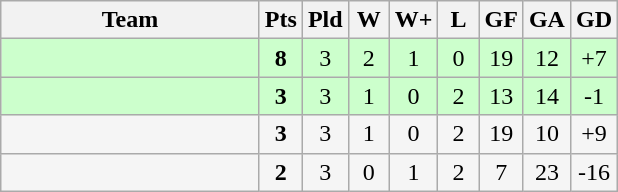<table class="wikitable" style="text-align:center;">
<tr>
<th width=165>Team</th>
<th width=20>Pts</th>
<th width=20>Pld</th>
<th width=20>W</th>
<th width=20>W+</th>
<th width=20>L</th>
<th width=20>GF</th>
<th width=20>GA</th>
<th width=20>GD</th>
</tr>
<tr align=center style="background:#ccffcc;">
<td style="text-align:left;"></td>
<td><strong>8</strong></td>
<td>3</td>
<td>2</td>
<td>1</td>
<td>0</td>
<td>19</td>
<td>12</td>
<td>+7</td>
</tr>
<tr align=center style="background:#ccffcc;">
<td style="text-align:left;"></td>
<td><strong>3</strong></td>
<td>3</td>
<td>1</td>
<td>0</td>
<td>2</td>
<td>13</td>
<td>14</td>
<td>-1</td>
</tr>
<tr align=center style="background:#f5f5f5;">
<td style="text-align:left;"></td>
<td><strong>3</strong></td>
<td>3</td>
<td>1</td>
<td>0</td>
<td>2</td>
<td>19</td>
<td>10</td>
<td>+9</td>
</tr>
<tr align=center style="background:#f5f5f5;">
<td style="text-align:left;"></td>
<td><strong>2</strong></td>
<td>3</td>
<td>0</td>
<td>1</td>
<td>2</td>
<td>7</td>
<td>23</td>
<td>-16</td>
</tr>
</table>
